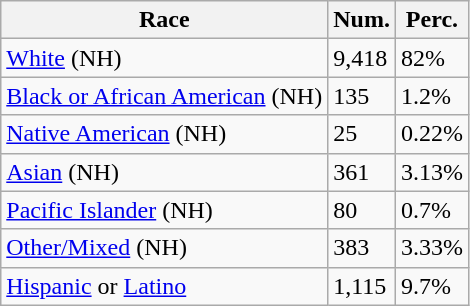<table class="wikitable">
<tr>
<th>Race</th>
<th>Num.</th>
<th>Perc.</th>
</tr>
<tr>
<td><a href='#'>White</a> (NH)</td>
<td>9,418</td>
<td>82%</td>
</tr>
<tr>
<td><a href='#'>Black or African American</a> (NH)</td>
<td>135</td>
<td>1.2%</td>
</tr>
<tr>
<td><a href='#'>Native American</a> (NH)</td>
<td>25</td>
<td>0.22%</td>
</tr>
<tr>
<td><a href='#'>Asian</a> (NH)</td>
<td>361</td>
<td>3.13%</td>
</tr>
<tr>
<td><a href='#'>Pacific Islander</a> (NH)</td>
<td>80</td>
<td>0.7%</td>
</tr>
<tr>
<td><a href='#'>Other/Mixed</a> (NH)</td>
<td>383</td>
<td>3.33%</td>
</tr>
<tr>
<td><a href='#'>Hispanic</a> or <a href='#'>Latino</a></td>
<td>1,115</td>
<td>9.7%</td>
</tr>
</table>
